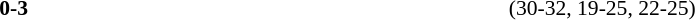<table width=100% cellspacing=1>
<tr>
<th width=20%></th>
<th width=12%></th>
<th width=20%></th>
<th width=33%></th>
<td></td>
</tr>
<tr style=font-size:90%>
<td align=right></td>
<td align=center><strong>0-3</strong></td>
<td></td>
<td>(30-32, 19-25, 22-25)</td>
</tr>
</table>
